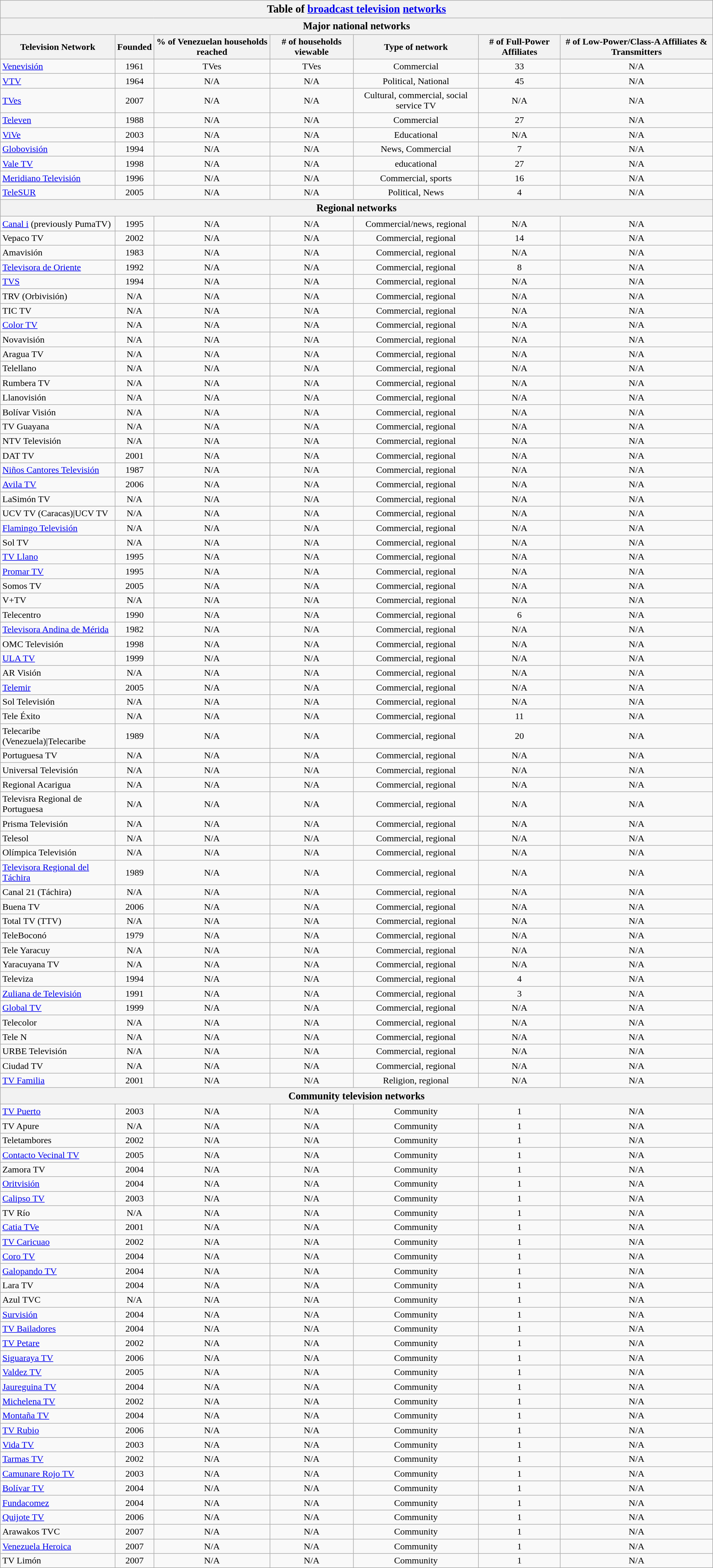<table class="wikitable" style="text-align:center">
<tr>
<th colspan=7 style="font-size:120%">Table of <a href='#'>broadcast television</a> <a href='#'>networks</a></th>
</tr>
<tr>
<th colspan=7 style="font-size:110%">Major national networks</th>
</tr>
<tr>
<th>Television Network</th>
<th>Founded</th>
<th>% of Venezuelan households reached</th>
<th># of households viewable</th>
<th>Type of network</th>
<th># of Full-Power Affiliates</th>
<th># of Low-Power/Class-A Affiliates & Transmitters</th>
</tr>
<tr>
<td style="text-align:left"><a href='#'>Venevisión</a></td>
<td>1961</td>
<td>TVes</td>
<td>TVes</td>
<td>Commercial</td>
<td>33</td>
<td>N/A</td>
</tr>
<tr>
<td style="text-align:left"><a href='#'>VTV</a></td>
<td>1964</td>
<td>N/A</td>
<td>N/A</td>
<td>Political, National</td>
<td>45</td>
<td>N/A</td>
</tr>
<tr>
<td style="text-align:left"><a href='#'>TVes</a></td>
<td>2007</td>
<td>N/A</td>
<td>N/A</td>
<td>Cultural, commercial, social service TV</td>
<td>N/A</td>
<td>N/A</td>
</tr>
<tr>
<td style="text-align:left"><a href='#'>Televen</a></td>
<td>1988</td>
<td>N/A</td>
<td>N/A</td>
<td>Commercial</td>
<td>27</td>
<td>N/A</td>
</tr>
<tr>
<td style="text-align:left"><a href='#'>ViVe</a></td>
<td>2003</td>
<td>N/A</td>
<td>N/A</td>
<td>Educational</td>
<td>N/A</td>
<td>N/A</td>
</tr>
<tr>
<td style="text-align:left"><a href='#'>Globovisión</a></td>
<td>1994</td>
<td>N/A</td>
<td>N/A</td>
<td>News, Commercial</td>
<td>7</td>
<td>N/A</td>
</tr>
<tr>
<td style="text-align:left"><a href='#'>Vale TV</a></td>
<td>1998</td>
<td>N/A</td>
<td>N/A</td>
<td>educational</td>
<td>27</td>
<td>N/A</td>
</tr>
<tr>
<td style="text-align:left"><a href='#'>Meridiano Televisión</a></td>
<td>1996</td>
<td>N/A</td>
<td>N/A</td>
<td>Commercial, sports</td>
<td>16</td>
<td>N/A</td>
</tr>
<tr>
<td style="text-align:left"><a href='#'>TeleSUR</a></td>
<td>2005</td>
<td>N/A</td>
<td>N/A</td>
<td>Political, News</td>
<td>4</td>
<td>N/A</td>
</tr>
<tr>
<th colspan=7 style="font-size:110%">Regional networks</th>
</tr>
<tr>
<td style="text-align:left"><a href='#'>Canal i</a> (previously PumaTV)</td>
<td>1995</td>
<td>N/A</td>
<td>N/A</td>
<td>Commercial/news, regional</td>
<td>N/A</td>
<td>N/A</td>
</tr>
<tr>
<td style="text-align:left">Vepaco TV</td>
<td>2002</td>
<td>N/A</td>
<td>N/A</td>
<td>Commercial, regional</td>
<td>14</td>
<td>N/A</td>
</tr>
<tr>
<td style="text-align:left">Amavisión</td>
<td>1983</td>
<td>N/A</td>
<td>N/A</td>
<td>Commercial, regional</td>
<td>N/A</td>
<td>N/A</td>
</tr>
<tr>
<td style="text-align:left"><a href='#'>Televisora de Oriente</a></td>
<td>1992</td>
<td>N/A</td>
<td>N/A</td>
<td>Commercial, regional</td>
<td>8</td>
<td>N/A</td>
</tr>
<tr>
<td style="text-align:left"><a href='#'>TVS</a></td>
<td>1994</td>
<td>N/A</td>
<td>N/A</td>
<td>Commercial, regional</td>
<td>N/A</td>
<td>N/A</td>
</tr>
<tr>
<td style="text-align:left">TRV (Orbivisión)</td>
<td>N/A</td>
<td>N/A</td>
<td>N/A</td>
<td>Commercial, regional</td>
<td>N/A</td>
<td>N/A</td>
</tr>
<tr>
<td style="text-align:left">TIC TV</td>
<td>N/A</td>
<td>N/A</td>
<td>N/A</td>
<td>Commercial, regional</td>
<td>N/A</td>
<td>N/A</td>
</tr>
<tr>
<td style="text-align:left"><a href='#'>Color TV</a></td>
<td>N/A</td>
<td>N/A</td>
<td>N/A</td>
<td>Commercial, regional</td>
<td>N/A</td>
<td>N/A</td>
</tr>
<tr>
<td style="text-align:left">Novavisión</td>
<td>N/A</td>
<td>N/A</td>
<td>N/A</td>
<td>Commercial, regional</td>
<td>N/A</td>
<td>N/A</td>
</tr>
<tr>
<td style="text-align:left">Aragua TV</td>
<td>N/A</td>
<td>N/A</td>
<td>N/A</td>
<td>Commercial, regional</td>
<td>N/A</td>
<td>N/A</td>
</tr>
<tr>
<td style="text-align:left">Telellano</td>
<td>N/A</td>
<td>N/A</td>
<td>N/A</td>
<td>Commercial, regional</td>
<td>N/A</td>
<td>N/A</td>
</tr>
<tr>
<td style="text-align:left">Rumbera TV</td>
<td>N/A</td>
<td>N/A</td>
<td>N/A</td>
<td>Commercial, regional</td>
<td>N/A</td>
<td>N/A</td>
</tr>
<tr>
<td style="text-align:left">Llanovisión</td>
<td>N/A</td>
<td>N/A</td>
<td>N/A</td>
<td>Commercial, regional</td>
<td>N/A</td>
<td>N/A</td>
</tr>
<tr>
<td style="text-align:left">Bolívar Visión</td>
<td>N/A</td>
<td>N/A</td>
<td>N/A</td>
<td>Commercial, regional</td>
<td>N/A</td>
<td>N/A</td>
</tr>
<tr>
<td style="text-align:left">TV Guayana</td>
<td>N/A</td>
<td>N/A</td>
<td>N/A</td>
<td>Commercial, regional</td>
<td>N/A</td>
<td>N/A</td>
</tr>
<tr>
<td style="text-align:left">NTV Televisión</td>
<td>N/A</td>
<td>N/A</td>
<td>N/A</td>
<td>Commercial, regional</td>
<td>N/A</td>
<td>N/A</td>
</tr>
<tr>
<td style="text-align:left">DAT TV</td>
<td>2001</td>
<td>N/A</td>
<td>N/A</td>
<td>Commercial, regional</td>
<td>N/A</td>
<td>N/A</td>
</tr>
<tr>
<td style="text-align:left"><a href='#'>Niños Cantores Televisión</a></td>
<td>1987</td>
<td>N/A</td>
<td>N/A</td>
<td>Commercial, regional</td>
<td>N/A</td>
<td>N/A</td>
</tr>
<tr>
<td style="text-align:left"><a href='#'>Avila TV</a></td>
<td>2006</td>
<td>N/A</td>
<td>N/A</td>
<td>Commercial, regional</td>
<td>N/A</td>
<td>N/A</td>
</tr>
<tr>
<td style="text-align:left">LaSimón TV</td>
<td>N/A</td>
<td>N/A</td>
<td>N/A</td>
<td>Commercial, regional</td>
<td>N/A</td>
<td>N/A</td>
</tr>
<tr>
<td style="text-align:left">UCV TV (Caracas)|UCV TV</td>
<td>N/A</td>
<td>N/A</td>
<td>N/A</td>
<td>Commercial, regional</td>
<td>N/A</td>
<td>N/A</td>
</tr>
<tr>
<td style="text-align:left"><a href='#'>Flamingo Televisión</a></td>
<td>N/A</td>
<td>N/A</td>
<td>N/A</td>
<td>Commercial, regional</td>
<td>N/A</td>
<td>N/A</td>
</tr>
<tr>
<td style="text-align:left">Sol TV</td>
<td>N/A</td>
<td>N/A</td>
<td>N/A</td>
<td>Commercial, regional</td>
<td>N/A</td>
<td>N/A</td>
</tr>
<tr>
<td style="text-align:left"><a href='#'>TV Llano</a></td>
<td>1995</td>
<td>N/A</td>
<td>N/A</td>
<td>Commercial, regional</td>
<td>N/A</td>
<td>N/A</td>
</tr>
<tr>
<td style="text-align:left"><a href='#'>Promar TV</a></td>
<td>1995</td>
<td>N/A</td>
<td>N/A</td>
<td>Commercial, regional</td>
<td>N/A</td>
<td>N/A</td>
</tr>
<tr>
<td style="text-align:left">Somos TV</td>
<td>2005</td>
<td>N/A</td>
<td>N/A</td>
<td>Commercial, regional</td>
<td>N/A</td>
<td>N/A</td>
</tr>
<tr>
<td style="text-align:left">V+TV</td>
<td>N/A</td>
<td>N/A</td>
<td>N/A</td>
<td>Commercial, regional</td>
<td>N/A</td>
<td>N/A</td>
</tr>
<tr>
<td style="text-align:left">Telecentro</td>
<td>1990</td>
<td>N/A</td>
<td>N/A</td>
<td>Commercial, regional</td>
<td>6</td>
<td>N/A</td>
</tr>
<tr>
<td style="text-align:left"><a href='#'>Televisora Andina de Mérida</a></td>
<td>1982</td>
<td>N/A</td>
<td>N/A</td>
<td>Commercial, regional</td>
<td>N/A</td>
<td>N/A</td>
</tr>
<tr>
<td style="text-align:left">OMC Televisión</td>
<td>1998</td>
<td>N/A</td>
<td>N/A</td>
<td>Commercial, regional</td>
<td>N/A</td>
<td>N/A</td>
</tr>
<tr>
<td style="text-align:left"><a href='#'>ULA TV</a></td>
<td>1999</td>
<td>N/A</td>
<td>N/A</td>
<td>Commercial, regional</td>
<td>N/A</td>
<td>N/A</td>
</tr>
<tr>
<td style="text-align:left">AR Visión</td>
<td>N/A</td>
<td>N/A</td>
<td>N/A</td>
<td>Commercial, regional</td>
<td>N/A</td>
<td>N/A</td>
</tr>
<tr>
<td style="text-align:left"><a href='#'>Telemir</a></td>
<td>2005</td>
<td>N/A</td>
<td>N/A</td>
<td>Commercial, regional</td>
<td>N/A</td>
<td>N/A</td>
</tr>
<tr>
<td style="text-align:left">Sol Televisión</td>
<td>N/A</td>
<td>N/A</td>
<td>N/A</td>
<td>Commercial, regional</td>
<td>N/A</td>
<td>N/A</td>
</tr>
<tr>
<td style="text-align:left">Tele Éxito</td>
<td>N/A</td>
<td>N/A</td>
<td>N/A</td>
<td>Commercial, regional</td>
<td>11</td>
<td>N/A</td>
</tr>
<tr>
<td style="text-align:left">Telecaribe (Venezuela)|Telecaribe</td>
<td>1989</td>
<td>N/A</td>
<td>N/A</td>
<td>Commercial, regional</td>
<td>20</td>
<td>N/A</td>
</tr>
<tr>
<td style="text-align:left">Portuguesa TV</td>
<td>N/A</td>
<td>N/A</td>
<td>N/A</td>
<td>Commercial, regional</td>
<td>N/A</td>
<td>N/A</td>
</tr>
<tr>
<td style="text-align:left">Universal Televisión</td>
<td>N/A</td>
<td>N/A</td>
<td>N/A</td>
<td>Commercial, regional</td>
<td>N/A</td>
<td>N/A</td>
</tr>
<tr>
<td style="text-align:left">Regional Acarigua</td>
<td>N/A</td>
<td>N/A</td>
<td>N/A</td>
<td>Commercial, regional</td>
<td>N/A</td>
<td>N/A</td>
</tr>
<tr>
<td style="text-align:left">Televisra Regional de Portuguesa</td>
<td>N/A</td>
<td>N/A</td>
<td>N/A</td>
<td>Commercial, regional</td>
<td>N/A</td>
<td>N/A</td>
</tr>
<tr>
<td style="text-align:left">Prisma Televisión</td>
<td>N/A</td>
<td>N/A</td>
<td>N/A</td>
<td>Commercial, regional</td>
<td>N/A</td>
<td>N/A</td>
</tr>
<tr>
<td style="text-align:left">Telesol</td>
<td>N/A</td>
<td>N/A</td>
<td>N/A</td>
<td>Commercial, regional</td>
<td>N/A</td>
<td>N/A</td>
</tr>
<tr>
<td style="text-align:left">Olímpica Televisión</td>
<td>N/A</td>
<td>N/A</td>
<td>N/A</td>
<td>Commercial, regional</td>
<td>N/A</td>
<td>N/A</td>
</tr>
<tr>
<td style="text-align:left"><a href='#'>Televisora Regional del Táchira</a></td>
<td>1989</td>
<td>N/A</td>
<td>N/A</td>
<td>Commercial, regional</td>
<td>N/A</td>
<td>N/A</td>
</tr>
<tr>
<td style="text-align:left">Canal 21 (Táchira)</td>
<td>N/A</td>
<td>N/A</td>
<td>N/A</td>
<td>Commercial, regional</td>
<td>N/A</td>
<td>N/A</td>
</tr>
<tr>
<td style="text-align:left">Buena TV</td>
<td>2006</td>
<td>N/A</td>
<td>N/A</td>
<td>Commercial, regional</td>
<td>N/A</td>
<td>N/A</td>
</tr>
<tr>
<td style="text-align:left">Total TV (TTV)</td>
<td>N/A</td>
<td>N/A</td>
<td>N/A</td>
<td>Commercial, regional</td>
<td>N/A</td>
<td>N/A</td>
</tr>
<tr>
<td style="text-align:left">TeleBoconó</td>
<td>1979</td>
<td>N/A</td>
<td>N/A</td>
<td>Commercial, regional</td>
<td>N/A</td>
<td>N/A</td>
</tr>
<tr>
<td style="text-align:left">Tele Yaracuy</td>
<td>N/A</td>
<td>N/A</td>
<td>N/A</td>
<td>Commercial, regional</td>
<td>N/A</td>
<td>N/A</td>
</tr>
<tr>
<td style="text-align:left">Yaracuyana TV</td>
<td>N/A</td>
<td>N/A</td>
<td>N/A</td>
<td>Commercial, regional</td>
<td>N/A</td>
<td>N/A</td>
</tr>
<tr>
<td style="text-align:left">Televiza</td>
<td>1994</td>
<td>N/A</td>
<td>N/A</td>
<td>Commercial, regional</td>
<td>4</td>
<td>N/A</td>
</tr>
<tr>
<td style="text-align:left"><a href='#'>Zuliana de Televisión</a></td>
<td>1991</td>
<td>N/A</td>
<td>N/A</td>
<td>Commercial, regional</td>
<td>3</td>
<td>N/A</td>
</tr>
<tr>
<td style="text-align:left"><a href='#'>Global TV</a></td>
<td>1999</td>
<td>N/A</td>
<td>N/A</td>
<td>Commercial, regional</td>
<td>N/A</td>
<td>N/A</td>
</tr>
<tr>
<td style="text-align:left">Telecolor</td>
<td>N/A</td>
<td>N/A</td>
<td>N/A</td>
<td>Commercial, regional</td>
<td>N/A</td>
<td>N/A</td>
</tr>
<tr>
<td style="text-align:left">Tele N</td>
<td>N/A</td>
<td>N/A</td>
<td>N/A</td>
<td>Commercial, regional</td>
<td>N/A</td>
<td>N/A</td>
</tr>
<tr>
<td style="text-align:left">URBE Televisión</td>
<td>N/A</td>
<td>N/A</td>
<td>N/A</td>
<td>Commercial, regional</td>
<td>N/A</td>
<td>N/A</td>
</tr>
<tr>
<td style="text-align:left">Ciudad TV</td>
<td>N/A</td>
<td>N/A</td>
<td>N/A</td>
<td>Commercial, regional</td>
<td>N/A</td>
<td>N/A</td>
</tr>
<tr>
<td style="text-align:left"><a href='#'>TV Familia</a></td>
<td>2001</td>
<td>N/A</td>
<td>N/A</td>
<td>Religion, regional</td>
<td>N/A</td>
<td>N/A</td>
</tr>
<tr>
<th colspan=7 style="font-size:110%">Community television networks</th>
</tr>
<tr>
<td style="text-align:left"><a href='#'>TV Puerto</a></td>
<td>2003</td>
<td>N/A</td>
<td>N/A</td>
<td>Community</td>
<td>1</td>
<td>N/A</td>
</tr>
<tr>
<td style="text-align:left">TV Apure</td>
<td>N/A</td>
<td>N/A</td>
<td>N/A</td>
<td>Community</td>
<td>1</td>
<td>N/A</td>
</tr>
<tr>
<td style="text-align:left">Teletambores</td>
<td>2002</td>
<td>N/A</td>
<td>N/A</td>
<td>Community</td>
<td>1</td>
<td>N/A</td>
</tr>
<tr>
<td style="text-align:left"><a href='#'>Contacto Vecinal TV</a></td>
<td>2005</td>
<td>N/A</td>
<td>N/A</td>
<td>Community</td>
<td>1</td>
<td>N/A</td>
</tr>
<tr>
<td style="text-align:left">Zamora TV</td>
<td>2004</td>
<td>N/A</td>
<td>N/A</td>
<td>Community</td>
<td>1</td>
<td>N/A</td>
</tr>
<tr>
<td style="text-align:left"><a href='#'>Oritvisión</a></td>
<td>2004</td>
<td>N/A</td>
<td>N/A</td>
<td>Community</td>
<td>1</td>
<td>N/A</td>
</tr>
<tr>
<td style="text-align:left"><a href='#'>Calipso TV</a></td>
<td>2003</td>
<td>N/A</td>
<td>N/A</td>
<td>Community</td>
<td>1</td>
<td>N/A</td>
</tr>
<tr>
<td style="text-align:left">TV Río</td>
<td>N/A</td>
<td>N/A</td>
<td>N/A</td>
<td>Community</td>
<td>1</td>
<td>N/A</td>
</tr>
<tr>
<td style="text-align:left"><a href='#'>Catia TVe</a></td>
<td>2001</td>
<td>N/A</td>
<td>N/A</td>
<td>Community</td>
<td>1</td>
<td>N/A</td>
</tr>
<tr>
<td style="text-align:left"><a href='#'>TV Caricuao</a></td>
<td>2002</td>
<td>N/A</td>
<td>N/A</td>
<td>Community</td>
<td>1</td>
<td>N/A</td>
</tr>
<tr>
<td style="text-align:left"><a href='#'>Coro TV</a></td>
<td>2004</td>
<td>N/A</td>
<td>N/A</td>
<td>Community</td>
<td>1</td>
<td>N/A</td>
</tr>
<tr>
<td style="text-align:left"><a href='#'>Galopando TV</a></td>
<td>2004</td>
<td>N/A</td>
<td>N/A</td>
<td>Community</td>
<td>1</td>
<td>N/A</td>
</tr>
<tr>
<td style="text-align:left">Lara TV</td>
<td>2004</td>
<td>N/A</td>
<td>N/A</td>
<td>Community</td>
<td>1</td>
<td>N/A</td>
</tr>
<tr>
<td style="text-align:left">Azul TVC</td>
<td>N/A</td>
<td>N/A</td>
<td>N/A</td>
<td>Community</td>
<td>1</td>
<td>N/A</td>
</tr>
<tr>
<td style="text-align:left"><a href='#'>Survisión</a></td>
<td>2004</td>
<td>N/A</td>
<td>N/A</td>
<td>Community</td>
<td>1</td>
<td>N/A</td>
</tr>
<tr>
<td style="text-align:left"><a href='#'>TV Bailadores</a></td>
<td>2004</td>
<td>N/A</td>
<td>N/A</td>
<td>Community</td>
<td>1</td>
<td>N/A</td>
</tr>
<tr>
<td style="text-align:left"><a href='#'>TV Petare</a></td>
<td>2002</td>
<td>N/A</td>
<td>N/A</td>
<td>Community</td>
<td>1</td>
<td>N/A</td>
</tr>
<tr>
<td style="text-align:left"><a href='#'>Siguaraya TV</a></td>
<td>2006</td>
<td>N/A</td>
<td>N/A</td>
<td>Community</td>
<td>1</td>
<td>N/A</td>
</tr>
<tr>
<td style="text-align:left"><a href='#'>Valdez TV</a></td>
<td>2005</td>
<td>N/A</td>
<td>N/A</td>
<td>Community</td>
<td>1</td>
<td>N/A</td>
</tr>
<tr>
<td style="text-align:left"><a href='#'>Jaureguina TV</a></td>
<td>2004</td>
<td>N/A</td>
<td>N/A</td>
<td>Community</td>
<td>1</td>
<td>N/A</td>
</tr>
<tr>
<td style="text-align:left"><a href='#'>Michelena TV</a></td>
<td>2002</td>
<td>N/A</td>
<td>N/A</td>
<td>Community</td>
<td>1</td>
<td>N/A</td>
</tr>
<tr>
<td style="text-align:left"><a href='#'>Montaña TV</a></td>
<td>2004</td>
<td>N/A</td>
<td>N/A</td>
<td>Community</td>
<td>1</td>
<td>N/A</td>
</tr>
<tr>
<td style="text-align:left"><a href='#'>TV Rubio</a></td>
<td>2006</td>
<td>N/A</td>
<td>N/A</td>
<td>Community</td>
<td>1</td>
<td>N/A</td>
</tr>
<tr>
<td style="text-align:left"><a href='#'>Vida TV</a></td>
<td>2003</td>
<td>N/A</td>
<td>N/A</td>
<td>Community</td>
<td>1</td>
<td>N/A</td>
</tr>
<tr>
<td style="text-align:left"><a href='#'>Tarmas TV</a></td>
<td>2002</td>
<td>N/A</td>
<td>N/A</td>
<td>Community</td>
<td>1</td>
<td>N/A</td>
</tr>
<tr>
<td style="text-align:left"><a href='#'>Camunare Rojo TV</a></td>
<td>2003</td>
<td>N/A</td>
<td>N/A</td>
<td>Community</td>
<td>1</td>
<td>N/A</td>
</tr>
<tr>
<td style="text-align:left"><a href='#'>Bolívar TV</a></td>
<td>2004</td>
<td>N/A</td>
<td>N/A</td>
<td>Community</td>
<td>1</td>
<td>N/A</td>
</tr>
<tr>
<td style="text-align:left"><a href='#'>Fundacomez</a></td>
<td>2004</td>
<td>N/A</td>
<td>N/A</td>
<td>Community</td>
<td>1</td>
<td>N/A</td>
</tr>
<tr>
<td style="text-align:left"><a href='#'>Quijote TV</a></td>
<td>2006</td>
<td>N/A</td>
<td>N/A</td>
<td>Community</td>
<td>1</td>
<td>N/A</td>
</tr>
<tr>
<td style="text-align:left">Arawakos TVC</td>
<td>2007</td>
<td>N/A</td>
<td>N/A</td>
<td>Community</td>
<td>1</td>
<td>N/A</td>
</tr>
<tr>
<td style="text-align:left"><a href='#'>Venezuela Heroica</a></td>
<td>2007</td>
<td>N/A</td>
<td>N/A</td>
<td>Community</td>
<td>1</td>
<td>N/A</td>
</tr>
<tr>
<td style="text-align:left">TV Limón</td>
<td>2007</td>
<td>N/A</td>
<td>N/A</td>
<td>Community</td>
<td>1</td>
<td>N/A</td>
</tr>
</table>
